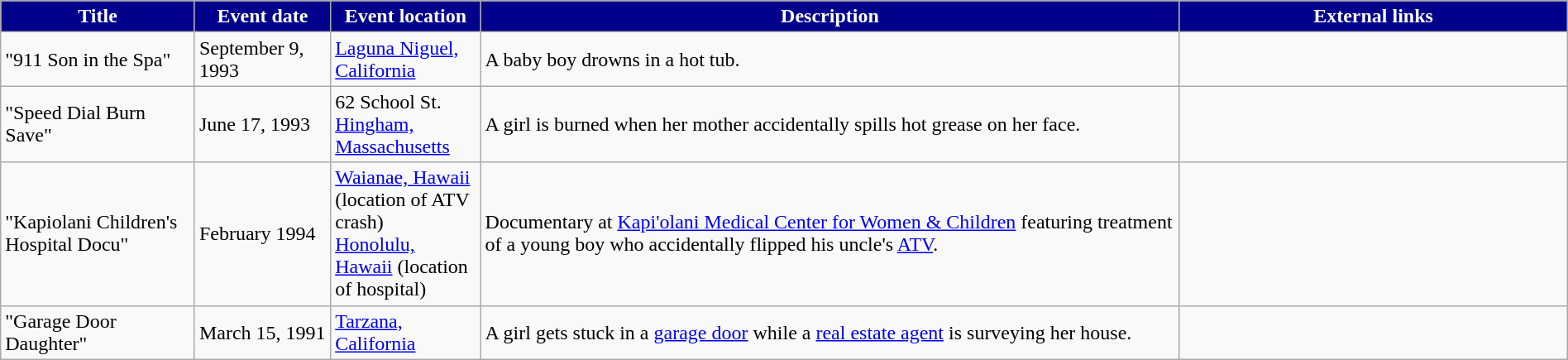<table class="wikitable" style="width: 100%;">
<tr>
<th style="background: #00008B; color: #FFFFFF; width: 10%;">Title</th>
<th style="background: #00008B; color: #FFFFFF; width: 7%;">Event date</th>
<th style="background: #00008B; color: #FFFFFF; width: 7%;">Event location</th>
<th style="background: #00008B; color: #FFFFFF; width: 36%;">Description</th>
<th style="background: #00008B; color: #FFFFFF; width: 20%;">External links</th>
</tr>
<tr>
<td>"911 Son in the Spa"</td>
<td>September 9, 1993</td>
<td><a href='#'>Laguna Niguel, California</a></td>
<td>A baby boy drowns in a hot tub.</td>
<td></td>
</tr>
<tr>
<td>"Speed Dial Burn Save"</td>
<td>June 17, 1993</td>
<td>62 School St.<br><a href='#'>Hingham, Massachusetts</a></td>
<td>A girl is burned when her mother accidentally spills hot grease on her face.</td>
<td></td>
</tr>
<tr>
<td>"Kapiolani Children's Hospital Docu"</td>
<td>February 1994</td>
<td><a href='#'>Waianae, Hawaii</a><br>(location of ATV crash)<br><a href='#'>Honolulu, Hawaii</a> (location of hospital)</td>
<td>Documentary at <a href='#'>Kapi'olani Medical Center for Women & Children</a> featuring treatment of a young boy who accidentally flipped his uncle's <a href='#'>ATV</a>.</td>
<td></td>
</tr>
<tr>
<td>"Garage Door Daughter"</td>
<td>March 15, 1991</td>
<td><a href='#'>Tarzana, California</a></td>
<td>A girl gets stuck in a <a href='#'>garage door</a> while a <a href='#'>real estate agent</a> is surveying her house.</td>
<td></td>
</tr>
</table>
